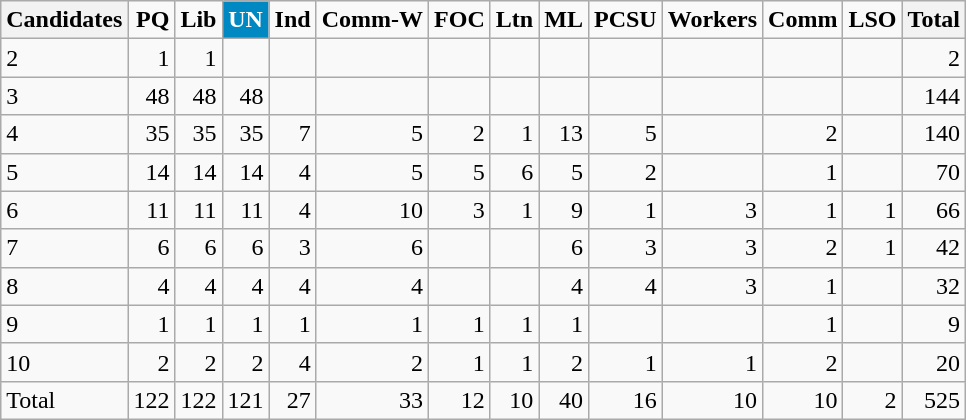<table class="wikitable" style="text-align:right;">
<tr>
<th>Candidates</th>
<td><strong>PQ</strong></td>
<td><strong>Lib</strong></td>
<td style="background: #0088C2; color: white" align="center"><strong>UN</strong></td>
<td><strong>Ind</strong></td>
<td><strong>Comm-W</strong></td>
<td><strong>FOC</strong></td>
<td><strong>Ltn</strong></td>
<td><strong>ML</strong></td>
<td><strong>PCSU</strong></td>
<td><strong>Workers</strong></td>
<td><strong>Comm</strong></td>
<td><strong>LSO</strong></td>
<th>Total</th>
</tr>
<tr>
<td style="text-align:left;">2</td>
<td>1</td>
<td>1</td>
<td></td>
<td></td>
<td></td>
<td></td>
<td></td>
<td></td>
<td></td>
<td></td>
<td></td>
<td></td>
<td>2</td>
</tr>
<tr>
<td style="text-align:left;">3</td>
<td>48</td>
<td>48</td>
<td>48</td>
<td></td>
<td></td>
<td></td>
<td></td>
<td></td>
<td></td>
<td></td>
<td></td>
<td></td>
<td>144</td>
</tr>
<tr>
<td style="text-align:left;">4</td>
<td>35</td>
<td>35</td>
<td>35</td>
<td>7</td>
<td>5</td>
<td>2</td>
<td>1</td>
<td>13</td>
<td>5</td>
<td></td>
<td>2</td>
<td></td>
<td>140</td>
</tr>
<tr>
<td style="text-align:left;">5</td>
<td>14</td>
<td>14</td>
<td>14</td>
<td>4</td>
<td>5</td>
<td>5</td>
<td>6</td>
<td>5</td>
<td>2</td>
<td></td>
<td>1</td>
<td></td>
<td>70</td>
</tr>
<tr>
<td style="text-align:left;">6</td>
<td>11</td>
<td>11</td>
<td>11</td>
<td>4</td>
<td>10</td>
<td>3</td>
<td>1</td>
<td>9</td>
<td>1</td>
<td>3</td>
<td>1</td>
<td>1</td>
<td>66</td>
</tr>
<tr>
<td style="text-align:left;">7</td>
<td>6</td>
<td>6</td>
<td>6</td>
<td>3</td>
<td>6</td>
<td></td>
<td></td>
<td>6</td>
<td>3</td>
<td>3</td>
<td>2</td>
<td>1</td>
<td>42</td>
</tr>
<tr>
<td style="text-align:left;">8</td>
<td>4</td>
<td>4</td>
<td>4</td>
<td>4</td>
<td>4</td>
<td></td>
<td></td>
<td>4</td>
<td>4</td>
<td>3</td>
<td>1</td>
<td></td>
<td>32</td>
</tr>
<tr>
<td style="text-align:left;">9</td>
<td>1</td>
<td>1</td>
<td>1</td>
<td>1</td>
<td>1</td>
<td>1</td>
<td>1</td>
<td>1</td>
<td></td>
<td></td>
<td>1</td>
<td></td>
<td>9</td>
</tr>
<tr>
<td style="text-align:left;">10</td>
<td>2</td>
<td>2</td>
<td>2</td>
<td>4</td>
<td>2</td>
<td>1</td>
<td>1</td>
<td>2</td>
<td>1</td>
<td>1</td>
<td>2</td>
<td></td>
<td>20</td>
</tr>
<tr>
<td style="text-align:left;">Total</td>
<td>122</td>
<td>122</td>
<td>121</td>
<td>27</td>
<td>33</td>
<td>12</td>
<td>10</td>
<td>40</td>
<td>16</td>
<td>10</td>
<td>10</td>
<td>2</td>
<td>525</td>
</tr>
</table>
